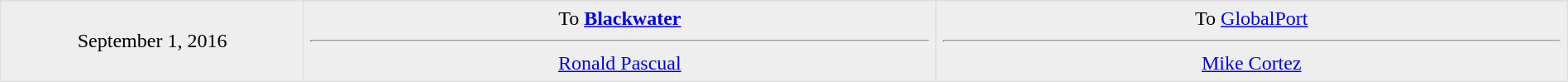<table border=1 style="border-collapse:collapse; text-align: center; width: 100%" bordercolor="#DFDFDF"  cellpadding="5">
<tr>
</tr>
<tr bgcolor="eeeeee">
<td style="width:12%">September 1, 2016</td>
<td style="width:25%" valign="top">To <strong><a href='#'>Blackwater</a></strong><hr><a href='#'>Ronald Pascual</a></td>
<td style="width:25%" valign="top">To <a href='#'>GlobalPort</a><hr><a href='#'>Mike Cortez</a></td>
</tr>
</table>
